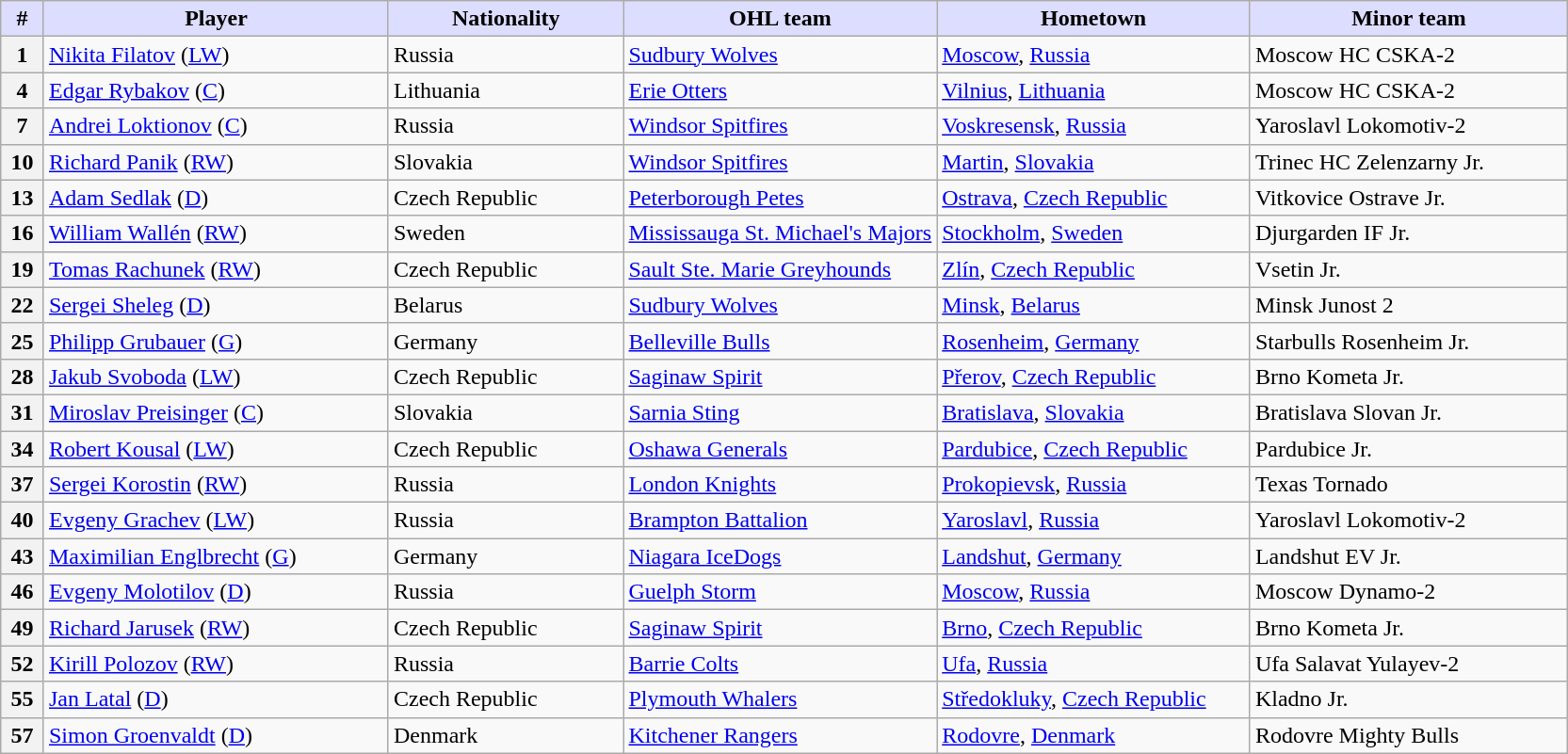<table class="wikitable">
<tr>
<th style="background:#ddf; width:2.75%;">#</th>
<th style="background:#ddf; width:22.0%;">Player</th>
<th style="background:#ddf; width:15.0%;">Nationality</th>
<th style="background:#ddf; width:20.0%;">OHL team</th>
<th style="background:#ddf; width:20.0%;">Hometown</th>
<th style="background:#ddf; width:100.0%;">Minor team</th>
</tr>
<tr>
<th>1</th>
<td><a href='#'>Nikita Filatov</a> (<a href='#'>LW</a>)</td>
<td> Russia</td>
<td><a href='#'>Sudbury Wolves</a></td>
<td><a href='#'>Moscow</a>, <a href='#'>Russia</a></td>
<td>Moscow HC CSKA-2</td>
</tr>
<tr>
<th>4</th>
<td><a href='#'>Edgar Rybakov</a> (<a href='#'>C</a>)</td>
<td> Lithuania</td>
<td><a href='#'>Erie Otters</a></td>
<td><a href='#'>Vilnius</a>, <a href='#'>Lithuania</a></td>
<td>Moscow HC CSKA-2</td>
</tr>
<tr>
<th>7</th>
<td><a href='#'>Andrei Loktionov</a> (<a href='#'>C</a>)</td>
<td> Russia</td>
<td><a href='#'>Windsor Spitfires</a></td>
<td><a href='#'>Voskresensk</a>, <a href='#'>Russia</a></td>
<td>Yaroslavl Lokomotiv-2</td>
</tr>
<tr>
<th>10</th>
<td><a href='#'>Richard Panik</a> (<a href='#'>RW</a>)</td>
<td> Slovakia</td>
<td><a href='#'>Windsor Spitfires</a></td>
<td><a href='#'>Martin</a>, <a href='#'>Slovakia</a></td>
<td>Trinec HC Zelenzarny Jr.</td>
</tr>
<tr>
<th>13</th>
<td><a href='#'>Adam Sedlak</a> (<a href='#'>D</a>)</td>
<td> Czech Republic</td>
<td><a href='#'>Peterborough Petes</a></td>
<td><a href='#'>Ostrava</a>, <a href='#'>Czech Republic</a></td>
<td>Vitkovice Ostrave Jr.</td>
</tr>
<tr>
<th>16</th>
<td><a href='#'>William Wallén</a> (<a href='#'>RW</a>)</td>
<td> Sweden</td>
<td><a href='#'>Mississauga St. Michael's Majors</a></td>
<td><a href='#'>Stockholm</a>, <a href='#'>Sweden</a></td>
<td>Djurgarden IF Jr.</td>
</tr>
<tr>
<th>19</th>
<td><a href='#'>Tomas Rachunek</a> (<a href='#'>RW</a>)</td>
<td> Czech Republic</td>
<td><a href='#'>Sault Ste. Marie Greyhounds</a></td>
<td><a href='#'>Zlín</a>, <a href='#'>Czech Republic</a></td>
<td>Vsetin Jr.</td>
</tr>
<tr>
<th>22</th>
<td><a href='#'>Sergei Sheleg</a> (<a href='#'>D</a>)</td>
<td> Belarus</td>
<td><a href='#'>Sudbury Wolves</a></td>
<td><a href='#'>Minsk</a>, <a href='#'>Belarus</a></td>
<td>Minsk Junost 2</td>
</tr>
<tr>
<th>25</th>
<td><a href='#'>Philipp Grubauer</a> (<a href='#'>G</a>)</td>
<td> Germany</td>
<td><a href='#'>Belleville Bulls</a></td>
<td><a href='#'>Rosenheim</a>, <a href='#'>Germany</a></td>
<td>Starbulls Rosenheim Jr.</td>
</tr>
<tr>
<th>28</th>
<td><a href='#'>Jakub Svoboda</a> (<a href='#'>LW</a>)</td>
<td> Czech Republic</td>
<td><a href='#'>Saginaw Spirit</a></td>
<td><a href='#'>Přerov</a>, <a href='#'>Czech Republic</a></td>
<td>Brno Kometa Jr.</td>
</tr>
<tr>
<th>31</th>
<td><a href='#'>Miroslav Preisinger</a> (<a href='#'>C</a>)</td>
<td> Slovakia</td>
<td><a href='#'>Sarnia Sting</a></td>
<td><a href='#'>Bratislava</a>, <a href='#'>Slovakia</a></td>
<td>Bratislava Slovan Jr.</td>
</tr>
<tr>
<th>34</th>
<td><a href='#'>Robert Kousal</a> (<a href='#'>LW</a>)</td>
<td> Czech Republic</td>
<td><a href='#'>Oshawa Generals</a></td>
<td><a href='#'>Pardubice</a>, <a href='#'>Czech Republic</a></td>
<td>Pardubice Jr.</td>
</tr>
<tr>
<th>37</th>
<td><a href='#'>Sergei Korostin</a> (<a href='#'>RW</a>)</td>
<td> Russia</td>
<td><a href='#'>London Knights</a></td>
<td><a href='#'>Prokopievsk</a>, <a href='#'>Russia</a></td>
<td>Texas Tornado</td>
</tr>
<tr>
<th>40</th>
<td><a href='#'>Evgeny Grachev</a> (<a href='#'>LW</a>)</td>
<td> Russia</td>
<td><a href='#'>Brampton Battalion</a></td>
<td><a href='#'>Yaroslavl</a>, <a href='#'>Russia</a></td>
<td>Yaroslavl Lokomotiv-2</td>
</tr>
<tr>
<th>43</th>
<td><a href='#'>Maximilian Englbrecht</a> (<a href='#'>G</a>)</td>
<td> Germany</td>
<td><a href='#'>Niagara IceDogs</a></td>
<td><a href='#'>Landshut</a>, <a href='#'>Germany</a></td>
<td>Landshut EV Jr.</td>
</tr>
<tr>
<th>46</th>
<td><a href='#'>Evgeny Molotilov</a> (<a href='#'>D</a>)</td>
<td> Russia</td>
<td><a href='#'>Guelph Storm</a></td>
<td><a href='#'>Moscow</a>, <a href='#'>Russia</a></td>
<td>Moscow Dynamo-2</td>
</tr>
<tr>
<th>49</th>
<td><a href='#'>Richard Jarusek</a> (<a href='#'>RW</a>)</td>
<td> Czech Republic</td>
<td><a href='#'>Saginaw Spirit</a></td>
<td><a href='#'>Brno</a>, <a href='#'>Czech Republic</a></td>
<td>Brno Kometa Jr.</td>
</tr>
<tr>
<th>52</th>
<td><a href='#'>Kirill Polozov</a> (<a href='#'>RW</a>)</td>
<td> Russia</td>
<td><a href='#'>Barrie Colts</a></td>
<td><a href='#'>Ufa</a>, <a href='#'>Russia</a></td>
<td>Ufa Salavat Yulayev-2</td>
</tr>
<tr>
<th>55</th>
<td><a href='#'>Jan Latal</a> (<a href='#'>D</a>)</td>
<td> Czech Republic</td>
<td><a href='#'>Plymouth Whalers</a></td>
<td><a href='#'>Středokluky</a>, <a href='#'>Czech Republic</a></td>
<td>Kladno Jr.</td>
</tr>
<tr>
<th>57</th>
<td><a href='#'>Simon Groenvaldt</a> (<a href='#'>D</a>)</td>
<td> Denmark</td>
<td><a href='#'>Kitchener Rangers</a></td>
<td><a href='#'>Rodovre</a>, <a href='#'>Denmark</a></td>
<td>Rodovre Mighty Bulls</td>
</tr>
</table>
